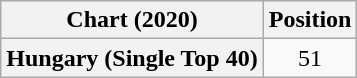<table class="wikitable plainrowheaders" style="text-align:center">
<tr>
<th scope="col">Chart (2020)</th>
<th scope="col">Position</th>
</tr>
<tr>
<th scope="row">Hungary (Single Top 40)</th>
<td>51</td>
</tr>
</table>
